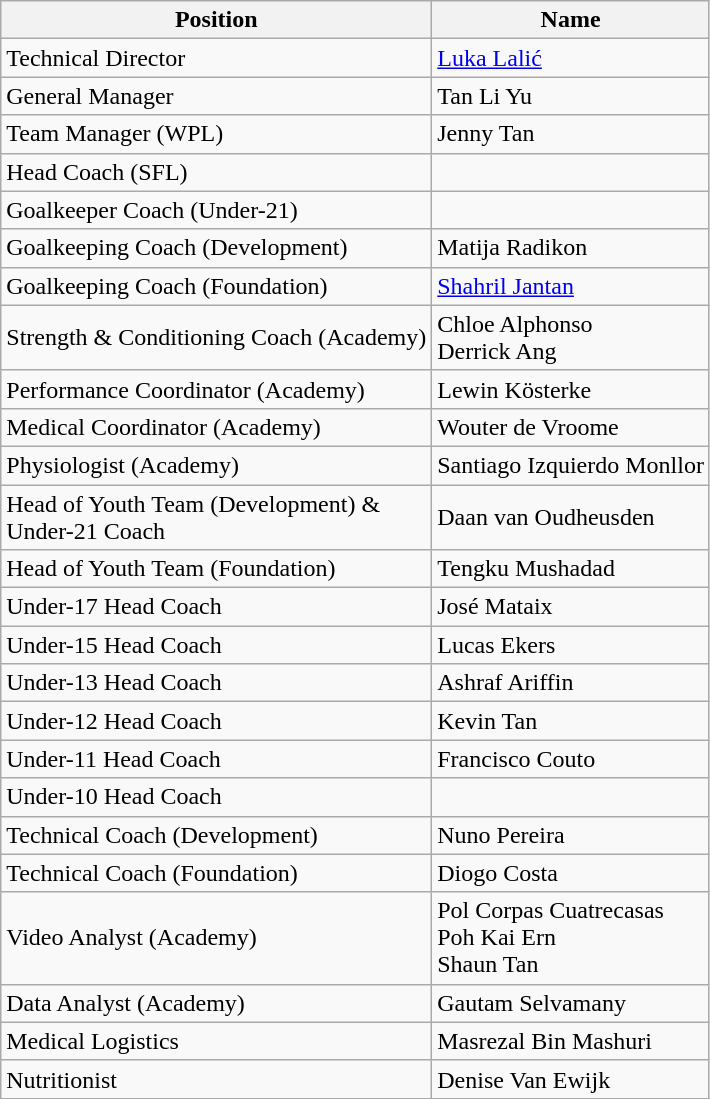<table class="wikitable">
<tr>
<th>Position</th>
<th>Name</th>
</tr>
<tr>
<td>Technical Director</td>
<td> <a href='#'>Luka Lalić</a></td>
</tr>
<tr>
<td>General Manager</td>
<td> Tan Li Yu</td>
</tr>
<tr>
<td>Team Manager (WPL)</td>
<td> Jenny Tan</td>
</tr>
<tr>
<td>Head Coach (SFL)</td>
<td></td>
</tr>
<tr>
<td>Goalkeeper Coach (Under-21)</td>
<td></td>
</tr>
<tr>
<td>Goalkeeping Coach (Development)</td>
<td> Matija Radikon</td>
</tr>
<tr>
<td>Goalkeeping Coach (Foundation)</td>
<td> <a href='#'>Shahril Jantan</a></td>
</tr>
<tr>
<td>Strength & Conditioning Coach (Academy)</td>
<td> Chloe Alphonso <br>  Derrick Ang</td>
</tr>
<tr>
<td>Performance Coordinator (Academy)</td>
<td> Lewin Kösterke</td>
</tr>
<tr>
<td>Medical Coordinator (Academy)</td>
<td> Wouter de Vroome</td>
</tr>
<tr>
<td>Physiologist (Academy)</td>
<td> Santiago Izquierdo Monllor</td>
</tr>
<tr>
<td>Head of Youth Team (Development) & <br> Under-21 Coach</td>
<td> Daan van Oudheusden</td>
</tr>
<tr>
<td>Head of Youth Team (Foundation)</td>
<td> Tengku Mushadad</td>
</tr>
<tr>
<td>Under-17 Head Coach</td>
<td> José Mataix</td>
</tr>
<tr>
<td>Under-15 Head Coach</td>
<td> Lucas Ekers</td>
</tr>
<tr>
<td>Under-13 Head Coach</td>
<td> Ashraf Ariffin</td>
</tr>
<tr>
<td>Under-12 Head Coach</td>
<td> Kevin Tan</td>
</tr>
<tr>
<td>Under-11 Head Coach</td>
<td> Francisco Couto</td>
</tr>
<tr>
<td>Under-10 Head Coach</td>
<td></td>
</tr>
<tr>
<td>Technical Coach (Development)</td>
<td> Nuno Pereira <br></td>
</tr>
<tr>
<td>Technical Coach (Foundation)</td>
<td> Diogo Costa <br></td>
</tr>
<tr>
<td>Video Analyst (Academy)</td>
<td> Pol Corpas Cuatrecasas <br>  Poh Kai Ern <br>  Shaun Tan</td>
</tr>
<tr>
<td>Data Analyst (Academy)</td>
<td> Gautam Selvamany</td>
</tr>
<tr>
<td>Medical Logistics</td>
<td> Masrezal Bin Mashuri</td>
</tr>
<tr>
<td>Nutritionist</td>
<td> Denise Van Ewijk</td>
</tr>
<tr>
</tr>
</table>
